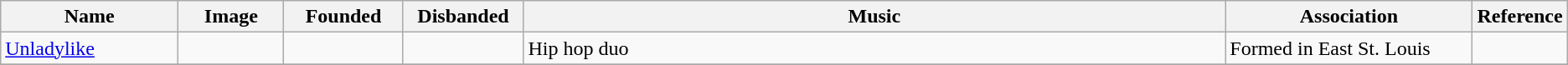<table class="wikitable sortable">
<tr>
<th scope="col" width="140">Name</th>
<th scope="col" width="80" class="unsortable">Image</th>
<th scope="col" width="90">Founded</th>
<th scope="col" width="90">Disbanded</th>
<th scope="col" width="600" class="unsortable">Music</th>
<th scope="col" width="200" class="unsortable">Association</th>
<th scope="col" width="30" class="unsortable">Reference</th>
</tr>
<tr>
<td><a href='#'>Unladylike</a></td>
<td></td>
<td align=right></td>
<td align=right></td>
<td>Hip hop duo</td>
<td>Formed in East St. Louis</td>
<td align="center"></td>
</tr>
<tr>
</tr>
</table>
